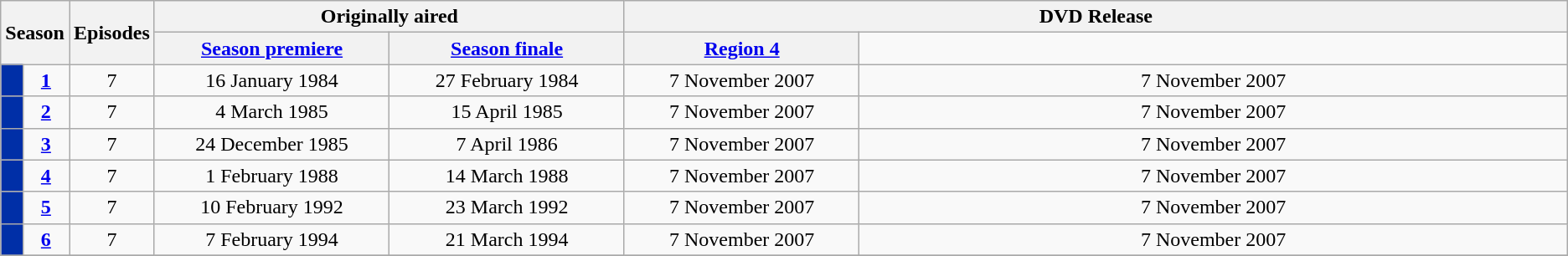<table class="wikitable">
<tr>
<th colspan="2" rowspan="2" width=3%>Season</th>
<th rowspan="2" width=5%>Episodes</th>
<th colspan="2">Originally aired</th>
<th colspan="2">DVD Release</th>
</tr>
<tr>
<th width=15%><a href='#'>Season premiere</a></th>
<th width=15%><a href='#'>Season finale</a></th>
<th width=15%><a href='#'>Region 4</a></th>
</tr>
<tr>
<td bgcolor="002FA7" height="10px"></td>
<td align="center"><strong><a href='#'>1</a></strong></td>
<td align="center">7</td>
<td align="center">16 January 1984</td>
<td align="center">27 February 1984</td>
<td align="center">7 November 2007</td>
<td align="center">7 November 2007</td>
</tr>
<tr>
<td bgcolor="002FA7" height="10px"></td>
<td align="center"><strong><a href='#'>2</a></strong></td>
<td align="center">7</td>
<td align="center">4 March 1985</td>
<td align="center">15 April 1985</td>
<td align="center">7 November 2007</td>
<td align="center">7 November 2007</td>
</tr>
<tr>
<td bgcolor="002FA7" height="10px"></td>
<td align="center"><strong><a href='#'>3</a></strong></td>
<td align="center">7</td>
<td align="center">24 December 1985</td>
<td align="center">7 April 1986</td>
<td align="center">7 November 2007</td>
<td align="center">7 November 2007</td>
</tr>
<tr>
<td bgcolor="002FA7" height="10px"></td>
<td align="center"><strong><a href='#'>4</a></strong></td>
<td align="center">7</td>
<td align="center">1 February 1988</td>
<td align="center">14 March 1988</td>
<td align="center">7 November 2007</td>
<td align="center">7 November 2007</td>
</tr>
<tr>
<td bgcolor="002FA7" height="10px"></td>
<td align="center"><strong><a href='#'>5</a></strong></td>
<td align="center">7</td>
<td align="center">10 February 1992</td>
<td align="center">23 March 1992</td>
<td align="center">7 November 2007</td>
<td align="center">7 November 2007</td>
</tr>
<tr>
<td bgcolor="002FA7" height="10px"></td>
<td align="center"><strong><a href='#'>6</a></strong></td>
<td align="center">7</td>
<td align="center">7 February 1994</td>
<td align="center">21 March 1994</td>
<td align="center">7 November 2007</td>
<td align="center">7 November 2007</td>
</tr>
<tr>
</tr>
</table>
